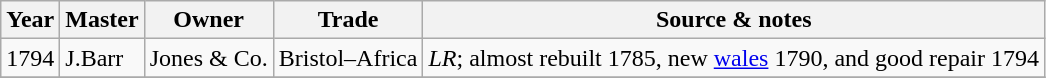<table class=" wikitable">
<tr>
<th>Year</th>
<th>Master</th>
<th>Owner</th>
<th>Trade</th>
<th>Source & notes</th>
</tr>
<tr>
<td>1794</td>
<td>J.Barr</td>
<td>Jones & Co.</td>
<td>Bristol–Africa</td>
<td><em>LR</em>; almost rebuilt 1785, new <a href='#'>wales</a> 1790, and good repair 1794</td>
</tr>
<tr>
</tr>
</table>
